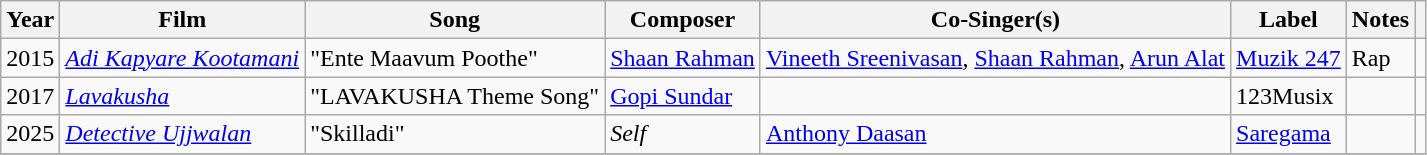<table class="wikitable sortable">
<tr>
<th>Year</th>
<th>Film</th>
<th>Song</th>
<th>Composer</th>
<th>Co-Singer(s)</th>
<th>Label</th>
<th>Notes</th>
<th></th>
</tr>
<tr>
<td>2015</td>
<td><em><a href='#'>Adi Kapyare Kootamani</a></em></td>
<td>"Ente Maavum Poothe"</td>
<td><a href='#'>Shaan Rahman</a></td>
<td><a href='#'>Vineeth Sreenivasan</a>, <a href='#'>Shaan Rahman</a>, <a href='#'>Arun Alat</a></td>
<td><a href='#'>Muzik 247</a></td>
<td>Rap</td>
<td></td>
</tr>
<tr>
<td>2017</td>
<td><em><a href='#'>Lavakusha</a></em></td>
<td>"LAVAKUSHA Theme Song"</td>
<td><a href='#'>Gopi Sundar</a></td>
<td></td>
<td>123Musix</td>
<td></td>
<td></td>
</tr>
<tr>
<td>2025</td>
<td><em><a href='#'>Detective Ujjwalan</a></em></td>
<td>"Skilladi"</td>
<td><em>Self</em></td>
<td><a href='#'>Anthony Daasan</a></td>
<td><a href='#'>Saregama</a></td>
<td></td>
<td></td>
</tr>
<tr>
</tr>
</table>
